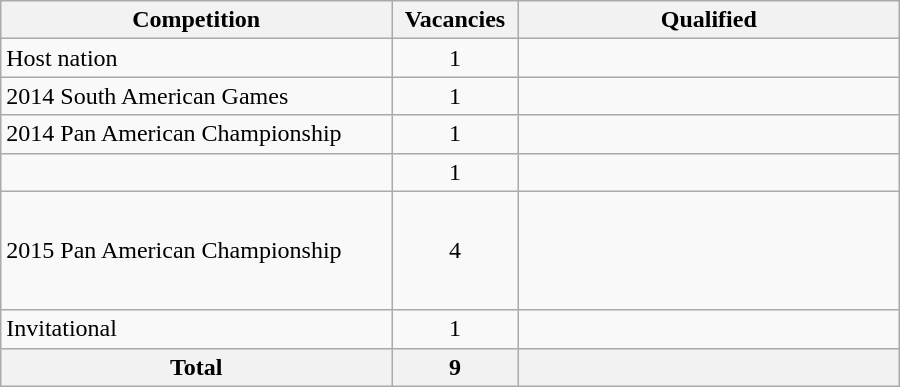<table class = "wikitable" width=600>
<tr>
<th width=300>Competition</th>
<th width=80>Vacancies</th>
<th width=300>Qualified</th>
</tr>
<tr>
<td>Host nation</td>
<td align="center">1</td>
<td></td>
</tr>
<tr>
<td>2014 South American Games</td>
<td align="center">1</td>
<td></td>
</tr>
<tr>
<td>2014 Pan American Championship</td>
<td align="center">1</td>
<td></td>
</tr>
<tr>
<td></td>
<td align="center">1</td>
<td></td>
</tr>
<tr>
<td>2015 Pan American Championship</td>
<td align="center">4</td>
<td><br><s></s><br><br><br></td>
</tr>
<tr>
<td>Invitational</td>
<td align="center">1</td>
<td></td>
</tr>
<tr>
<th>Total</th>
<th>9</th>
<th></th>
</tr>
</table>
